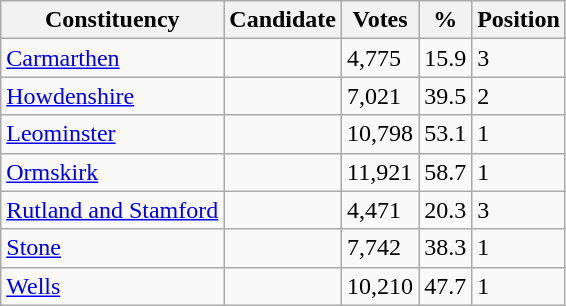<table class="wikitable sortable">
<tr>
<th>Constituency</th>
<th>Candidate</th>
<th>Votes</th>
<th>%</th>
<th>Position</th>
</tr>
<tr>
<td><a href='#'>Carmarthen</a></td>
<td></td>
<td>4,775</td>
<td>15.9</td>
<td>3</td>
</tr>
<tr>
<td><a href='#'>Howdenshire</a></td>
<td></td>
<td>7,021</td>
<td>39.5</td>
<td>2</td>
</tr>
<tr>
<td><a href='#'>Leominster</a></td>
<td></td>
<td>10,798</td>
<td>53.1</td>
<td>1</td>
</tr>
<tr>
<td><a href='#'>Ormskirk</a></td>
<td></td>
<td>11,921</td>
<td>58.7</td>
<td>1</td>
</tr>
<tr>
<td><a href='#'>Rutland and Stamford</a></td>
<td></td>
<td>4,471</td>
<td>20.3</td>
<td>3</td>
</tr>
<tr>
<td><a href='#'>Stone</a></td>
<td></td>
<td>7,742</td>
<td>38.3</td>
<td>1</td>
</tr>
<tr>
<td><a href='#'>Wells</a></td>
<td></td>
<td>10,210</td>
<td>47.7</td>
<td>1</td>
</tr>
</table>
